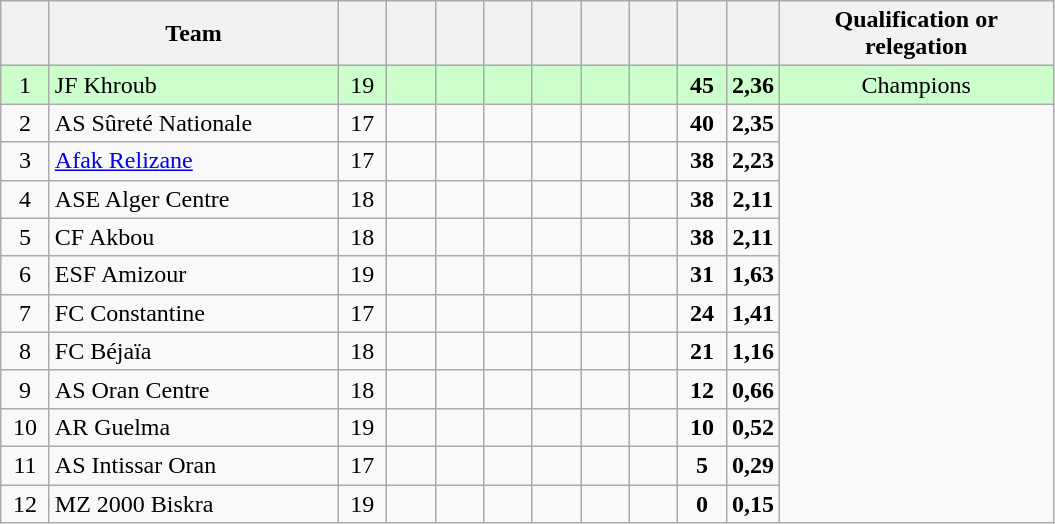<table class="wikitable" style="text-align:center">
<tr>
<th width=25></th>
<th width=185>Team</th>
<th width=25></th>
<th width=25></th>
<th width=25></th>
<th width=25></th>
<th width=25></th>
<th width=25></th>
<th width=25></th>
<th width=25></th>
<th width=25></th>
<th width=175>Qualification or relegation</th>
</tr>
<tr bgcolor=ccffcc>
<td>1</td>
<td style="text-align:left;">JF Khroub</td>
<td>19</td>
<td></td>
<td></td>
<td></td>
<td></td>
<td></td>
<td></td>
<td><strong>45</strong></td>
<td><strong>2,36</strong></td>
<td>Champions</td>
</tr>
<tr>
<td>2</td>
<td style="text-align:left;">AS Sûreté Nationale</td>
<td>17</td>
<td></td>
<td></td>
<td></td>
<td></td>
<td></td>
<td></td>
<td><strong>40</strong></td>
<td><strong>2,35</strong></td>
</tr>
<tr>
<td>3</td>
<td style="text-align:left;"><a href='#'>Afak Relizane</a></td>
<td>17</td>
<td></td>
<td></td>
<td></td>
<td></td>
<td></td>
<td></td>
<td><strong>38</strong></td>
<td><strong>2,23</strong></td>
</tr>
<tr>
<td>4</td>
<td style="text-align:left;">ASE Alger Centre</td>
<td>18</td>
<td></td>
<td></td>
<td></td>
<td></td>
<td></td>
<td></td>
<td><strong>38</strong></td>
<td><strong>2,11</strong></td>
</tr>
<tr>
<td>5</td>
<td style="text-align:left;">CF Akbou</td>
<td>18</td>
<td></td>
<td></td>
<td></td>
<td></td>
<td></td>
<td></td>
<td><strong>38</strong></td>
<td><strong>2,11</strong></td>
</tr>
<tr>
<td>6</td>
<td style="text-align:left;">ESF Amizour</td>
<td>19</td>
<td></td>
<td></td>
<td></td>
<td></td>
<td></td>
<td></td>
<td><strong>31</strong></td>
<td><strong>1,63</strong></td>
</tr>
<tr>
<td>7</td>
<td style="text-align:left;">FC Constantine</td>
<td>17</td>
<td></td>
<td></td>
<td></td>
<td></td>
<td></td>
<td></td>
<td><strong>24</strong></td>
<td><strong>1,41</strong></td>
</tr>
<tr>
<td>8</td>
<td style="text-align:left;">FC Béjaïa</td>
<td>18</td>
<td></td>
<td></td>
<td></td>
<td></td>
<td></td>
<td></td>
<td><strong>21</strong></td>
<td><strong>1,16</strong></td>
</tr>
<tr>
<td>9</td>
<td style="text-align:left;">AS Oran Centre</td>
<td>18</td>
<td></td>
<td></td>
<td></td>
<td></td>
<td></td>
<td></td>
<td><strong>12</strong></td>
<td><strong>0,66</strong></td>
</tr>
<tr>
<td>10</td>
<td style="text-align:left;">AR Guelma</td>
<td>19</td>
<td></td>
<td></td>
<td></td>
<td></td>
<td></td>
<td></td>
<td><strong>10</strong></td>
<td><strong>0,52</strong></td>
</tr>
<tr>
<td>11</td>
<td style="text-align:left;">AS Intissar Oran</td>
<td>17</td>
<td></td>
<td></td>
<td></td>
<td></td>
<td></td>
<td></td>
<td><strong>5</strong></td>
<td><strong>0,29</strong></td>
</tr>
<tr>
<td>12</td>
<td style="text-align:left;">MZ 2000 Biskra</td>
<td>19</td>
<td></td>
<td></td>
<td></td>
<td></td>
<td></td>
<td></td>
<td><strong>0</strong></td>
<td><strong>0,15</strong></td>
</tr>
</table>
